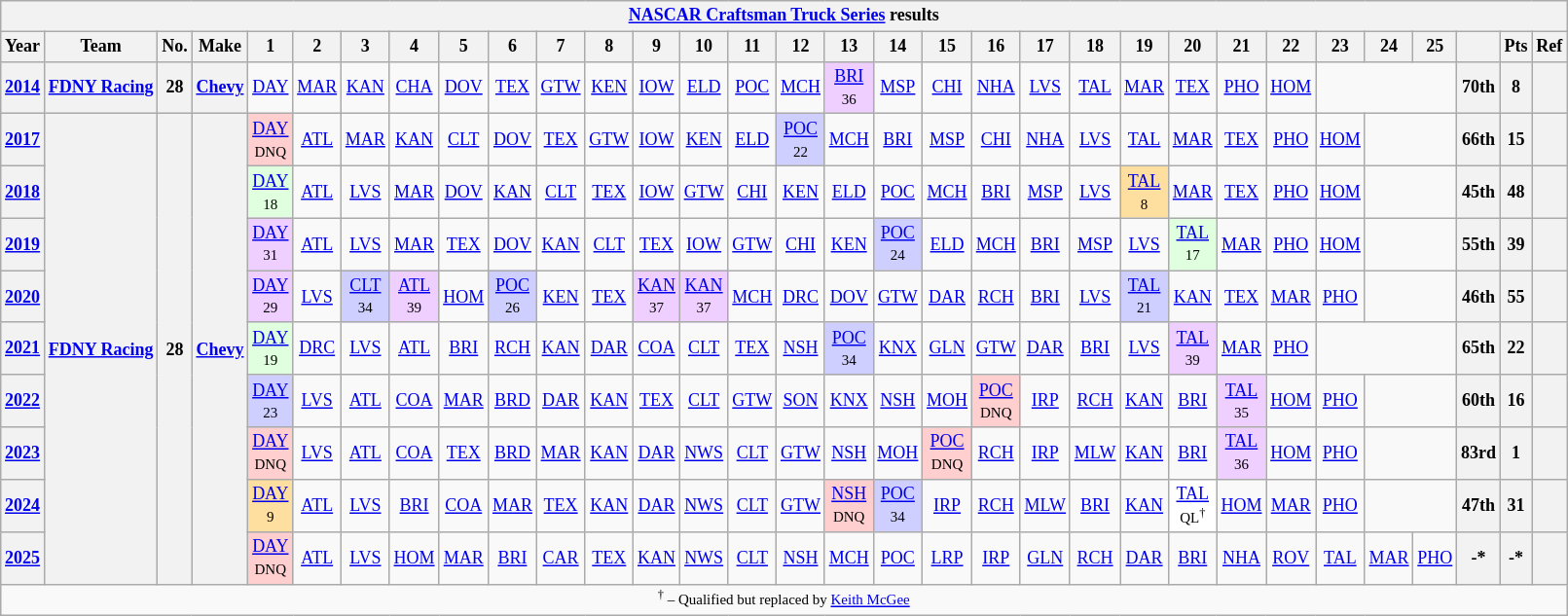<table class="wikitable" style="text-align:center; font-size:75%">
<tr>
<th colspan=32><a href='#'>NASCAR Craftsman Truck Series</a> results</th>
</tr>
<tr>
<th>Year</th>
<th>Team</th>
<th>No.</th>
<th>Make</th>
<th>1</th>
<th>2</th>
<th>3</th>
<th>4</th>
<th>5</th>
<th>6</th>
<th>7</th>
<th>8</th>
<th>9</th>
<th>10</th>
<th>11</th>
<th>12</th>
<th>13</th>
<th>14</th>
<th>15</th>
<th>16</th>
<th>17</th>
<th>18</th>
<th>19</th>
<th>20</th>
<th>21</th>
<th>22</th>
<th>23</th>
<th>24</th>
<th>25</th>
<th></th>
<th>Pts</th>
<th>Ref</th>
</tr>
<tr>
<th><a href='#'>2014</a></th>
<th><a href='#'>FDNY Racing</a></th>
<th>28</th>
<th><a href='#'>Chevy</a></th>
<td><a href='#'>DAY</a></td>
<td><a href='#'>MAR</a></td>
<td><a href='#'>KAN</a></td>
<td><a href='#'>CHA</a></td>
<td><a href='#'>DOV</a></td>
<td><a href='#'>TEX</a></td>
<td><a href='#'>GTW</a></td>
<td><a href='#'>KEN</a></td>
<td><a href='#'>IOW</a></td>
<td><a href='#'>ELD</a></td>
<td><a href='#'>POC</a></td>
<td><a href='#'>MCH</a></td>
<td style="background:#EFCFFF;"><a href='#'>BRI</a><br><small>36</small></td>
<td><a href='#'>MSP</a></td>
<td><a href='#'>CHI</a></td>
<td><a href='#'>NHA</a></td>
<td><a href='#'>LVS</a></td>
<td><a href='#'>TAL</a></td>
<td><a href='#'>MAR</a></td>
<td><a href='#'>TEX</a></td>
<td><a href='#'>PHO</a></td>
<td><a href='#'>HOM</a></td>
<td colspan=3></td>
<th>70th</th>
<th>8</th>
<th></th>
</tr>
<tr>
<th><a href='#'>2017</a></th>
<th rowspan=9><a href='#'>FDNY Racing</a></th>
<th rowspan=9>28</th>
<th rowspan=9><a href='#'>Chevy</a></th>
<td style="background:#FFCFCF;"><a href='#'>DAY</a><br><small>DNQ</small></td>
<td><a href='#'>ATL</a></td>
<td><a href='#'>MAR</a></td>
<td><a href='#'>KAN</a></td>
<td><a href='#'>CLT</a></td>
<td><a href='#'>DOV</a></td>
<td><a href='#'>TEX</a></td>
<td><a href='#'>GTW</a></td>
<td><a href='#'>IOW</a></td>
<td><a href='#'>KEN</a></td>
<td><a href='#'>ELD</a></td>
<td style="background:#CFCFFF;"><a href='#'>POC</a><br><small>22</small></td>
<td><a href='#'>MCH</a></td>
<td><a href='#'>BRI</a></td>
<td><a href='#'>MSP</a></td>
<td><a href='#'>CHI</a></td>
<td><a href='#'>NHA</a></td>
<td><a href='#'>LVS</a></td>
<td><a href='#'>TAL</a></td>
<td><a href='#'>MAR</a></td>
<td><a href='#'>TEX</a></td>
<td><a href='#'>PHO</a></td>
<td><a href='#'>HOM</a></td>
<td colspan=2></td>
<th>66th</th>
<th>15</th>
<th></th>
</tr>
<tr>
<th><a href='#'>2018</a></th>
<td style="background:#DFFFDF;"><a href='#'>DAY</a><br><small>18</small></td>
<td><a href='#'>ATL</a></td>
<td><a href='#'>LVS</a></td>
<td><a href='#'>MAR</a></td>
<td><a href='#'>DOV</a></td>
<td><a href='#'>KAN</a></td>
<td><a href='#'>CLT</a></td>
<td><a href='#'>TEX</a></td>
<td><a href='#'>IOW</a></td>
<td><a href='#'>GTW</a></td>
<td><a href='#'>CHI</a></td>
<td><a href='#'>KEN</a></td>
<td><a href='#'>ELD</a></td>
<td><a href='#'>POC</a></td>
<td><a href='#'>MCH</a></td>
<td><a href='#'>BRI</a></td>
<td><a href='#'>MSP</a></td>
<td><a href='#'>LVS</a></td>
<td style="background:#FFDF9F;"><a href='#'>TAL</a><br><small>8</small></td>
<td><a href='#'>MAR</a></td>
<td><a href='#'>TEX</a></td>
<td><a href='#'>PHO</a></td>
<td><a href='#'>HOM</a></td>
<td colspan=2></td>
<th>45th</th>
<th>48</th>
<th></th>
</tr>
<tr>
<th><a href='#'>2019</a></th>
<td style="background:#EFCFFF;"><a href='#'>DAY</a><br><small>31</small></td>
<td><a href='#'>ATL</a></td>
<td><a href='#'>LVS</a></td>
<td><a href='#'>MAR</a></td>
<td><a href='#'>TEX</a></td>
<td><a href='#'>DOV</a></td>
<td><a href='#'>KAN</a></td>
<td><a href='#'>CLT</a></td>
<td><a href='#'>TEX</a></td>
<td><a href='#'>IOW</a></td>
<td><a href='#'>GTW</a></td>
<td><a href='#'>CHI</a></td>
<td><a href='#'>KEN</a></td>
<td style="background:#CFCFFF;"><a href='#'>POC</a><br><small>24</small></td>
<td><a href='#'>ELD</a></td>
<td><a href='#'>MCH</a></td>
<td><a href='#'>BRI</a></td>
<td><a href='#'>MSP</a></td>
<td><a href='#'>LVS</a></td>
<td style="background:#DFFFDF;"><a href='#'>TAL</a><br><small>17</small></td>
<td><a href='#'>MAR</a></td>
<td><a href='#'>PHO</a></td>
<td><a href='#'>HOM</a></td>
<td colspan=2></td>
<th>55th</th>
<th>39</th>
<th></th>
</tr>
<tr>
<th><a href='#'>2020</a></th>
<td style="background:#EFCFFF;"><a href='#'>DAY</a><br><small>29</small></td>
<td><a href='#'>LVS</a></td>
<td style="background:#CFCFFF;"><a href='#'>CLT</a><br><small>34</small></td>
<td style="background:#EFCFFF;"><a href='#'>ATL</a><br><small>39</small></td>
<td><a href='#'>HOM</a></td>
<td style="background:#CFCFFF;"><a href='#'>POC</a><br><small>26</small></td>
<td><a href='#'>KEN</a></td>
<td><a href='#'>TEX</a></td>
<td style="background:#EFCFFF;"><a href='#'>KAN</a><br><small>37</small></td>
<td style="background:#EFCFFF;"><a href='#'>KAN</a><br><small>37</small></td>
<td><a href='#'>MCH</a></td>
<td><a href='#'>DRC</a></td>
<td><a href='#'>DOV</a></td>
<td><a href='#'>GTW</a></td>
<td><a href='#'>DAR</a></td>
<td><a href='#'>RCH</a></td>
<td><a href='#'>BRI</a></td>
<td><a href='#'>LVS</a></td>
<td style="background:#CFCFFF;"><a href='#'>TAL</a><br><small>21</small></td>
<td><a href='#'>KAN</a></td>
<td><a href='#'>TEX</a></td>
<td><a href='#'>MAR</a></td>
<td><a href='#'>PHO</a></td>
<td colspan=2></td>
<th>46th</th>
<th>55</th>
<th></th>
</tr>
<tr>
<th><a href='#'>2021</a></th>
<td style="background:#DFFFDF;"><a href='#'>DAY</a><br><small>19</small></td>
<td><a href='#'>DRC</a></td>
<td><a href='#'>LVS</a></td>
<td><a href='#'>ATL</a></td>
<td><a href='#'>BRI</a></td>
<td><a href='#'>RCH</a></td>
<td><a href='#'>KAN</a></td>
<td><a href='#'>DAR</a></td>
<td><a href='#'>COA</a></td>
<td><a href='#'>CLT</a></td>
<td><a href='#'>TEX</a></td>
<td><a href='#'>NSH</a></td>
<td style="background:#CFCFFF;"><a href='#'>POC</a><br><small>34</small></td>
<td><a href='#'>KNX</a></td>
<td><a href='#'>GLN</a></td>
<td><a href='#'>GTW</a></td>
<td><a href='#'>DAR</a></td>
<td><a href='#'>BRI</a></td>
<td><a href='#'>LVS</a></td>
<td style="background:#EFCFFF;"><a href='#'>TAL</a><br><small>39</small></td>
<td><a href='#'>MAR</a></td>
<td><a href='#'>PHO</a></td>
<td colspan=3></td>
<th>65th</th>
<th>22</th>
<th></th>
</tr>
<tr>
<th><a href='#'>2022</a></th>
<td style="background:#CFCFFF;"><a href='#'>DAY</a><br><small>23</small></td>
<td><a href='#'>LVS</a></td>
<td><a href='#'>ATL</a></td>
<td><a href='#'>COA</a></td>
<td><a href='#'>MAR</a></td>
<td><a href='#'>BRD</a></td>
<td><a href='#'>DAR</a></td>
<td><a href='#'>KAN</a></td>
<td><a href='#'>TEX</a></td>
<td><a href='#'>CLT</a></td>
<td><a href='#'>GTW</a></td>
<td><a href='#'>SON</a></td>
<td><a href='#'>KNX</a></td>
<td><a href='#'>NSH</a></td>
<td><a href='#'>MOH</a></td>
<td style="background:#FFCFCF;"><a href='#'>POC</a><br><small>DNQ</small></td>
<td><a href='#'>IRP</a></td>
<td><a href='#'>RCH</a></td>
<td><a href='#'>KAN</a></td>
<td><a href='#'>BRI</a></td>
<td style="background:#EFCFFF;"><a href='#'>TAL</a><br><small>35</small></td>
<td><a href='#'>HOM</a></td>
<td><a href='#'>PHO</a></td>
<td colspan=2></td>
<th>60th</th>
<th>16</th>
<th></th>
</tr>
<tr>
<th><a href='#'>2023</a></th>
<td style="background:#FFCFCF;"><a href='#'>DAY</a><br><small>DNQ</small></td>
<td><a href='#'>LVS</a></td>
<td><a href='#'>ATL</a></td>
<td><a href='#'>COA</a></td>
<td><a href='#'>TEX</a></td>
<td><a href='#'>BRD</a></td>
<td><a href='#'>MAR</a></td>
<td><a href='#'>KAN</a></td>
<td><a href='#'>DAR</a></td>
<td><a href='#'>NWS</a></td>
<td><a href='#'>CLT</a></td>
<td><a href='#'>GTW</a></td>
<td><a href='#'>NSH</a></td>
<td><a href='#'>MOH</a></td>
<td style="background:#FFCFCF;"><a href='#'>POC</a><br><small>DNQ</small></td>
<td><a href='#'>RCH</a></td>
<td><a href='#'>IRP</a></td>
<td><a href='#'>MLW</a></td>
<td><a href='#'>KAN</a></td>
<td><a href='#'>BRI</a></td>
<td style="background:#EFCFFF;"><a href='#'>TAL</a><br><small>36</small></td>
<td><a href='#'>HOM</a></td>
<td><a href='#'>PHO</a></td>
<td colspan=2></td>
<th>83rd</th>
<th>1</th>
<th></th>
</tr>
<tr>
<th><a href='#'>2024</a></th>
<td style="background:#FFDF9F;"><a href='#'>DAY</a><br><small>9</small></td>
<td><a href='#'>ATL</a></td>
<td><a href='#'>LVS</a></td>
<td><a href='#'>BRI</a></td>
<td><a href='#'>COA</a></td>
<td><a href='#'>MAR</a></td>
<td><a href='#'>TEX</a></td>
<td><a href='#'>KAN</a></td>
<td><a href='#'>DAR</a></td>
<td><a href='#'>NWS</a></td>
<td><a href='#'>CLT</a></td>
<td><a href='#'>GTW</a></td>
<td style="background:#FFCFCF;"><a href='#'>NSH</a><br><small>DNQ</small></td>
<td style="background:#CFCFFF;"><a href='#'>POC</a><br><small>34</small></td>
<td><a href='#'>IRP</a></td>
<td><a href='#'>RCH</a></td>
<td><a href='#'>MLW</a></td>
<td><a href='#'>BRI</a></td>
<td><a href='#'>KAN</a></td>
<td style="background:#FFFFFF;"><a href='#'>TAL</a><br><small>QL<sup>†</sup></small></td>
<td><a href='#'>HOM</a></td>
<td><a href='#'>MAR</a></td>
<td><a href='#'>PHO</a></td>
<td colspan=2></td>
<th>47th</th>
<th>31</th>
<th></th>
</tr>
<tr>
<th><a href='#'>2025</a></th>
<td style="background:#FFCFCF;"><a href='#'>DAY</a><br><small>DNQ</small></td>
<td><a href='#'>ATL</a></td>
<td><a href='#'>LVS</a></td>
<td><a href='#'>HOM</a></td>
<td><a href='#'>MAR</a></td>
<td><a href='#'>BRI</a></td>
<td><a href='#'>CAR</a></td>
<td><a href='#'>TEX</a></td>
<td><a href='#'>KAN</a></td>
<td><a href='#'>NWS</a></td>
<td><a href='#'>CLT</a></td>
<td><a href='#'>NSH</a></td>
<td><a href='#'>MCH</a></td>
<td><a href='#'>POC</a></td>
<td><a href='#'>LRP</a></td>
<td><a href='#'>IRP</a></td>
<td><a href='#'>GLN</a></td>
<td><a href='#'>RCH</a></td>
<td><a href='#'>DAR</a></td>
<td><a href='#'>BRI</a></td>
<td><a href='#'>NHA</a></td>
<td><a href='#'>ROV</a></td>
<td><a href='#'>TAL</a></td>
<td><a href='#'>MAR</a></td>
<td><a href='#'>PHO</a></td>
<th>-*</th>
<th>-*</th>
<th></th>
</tr>
<tr>
<td colspan=43><small><sup>†</sup> – Qualified but replaced by <a href='#'>Keith McGee</a></small></td>
</tr>
</table>
